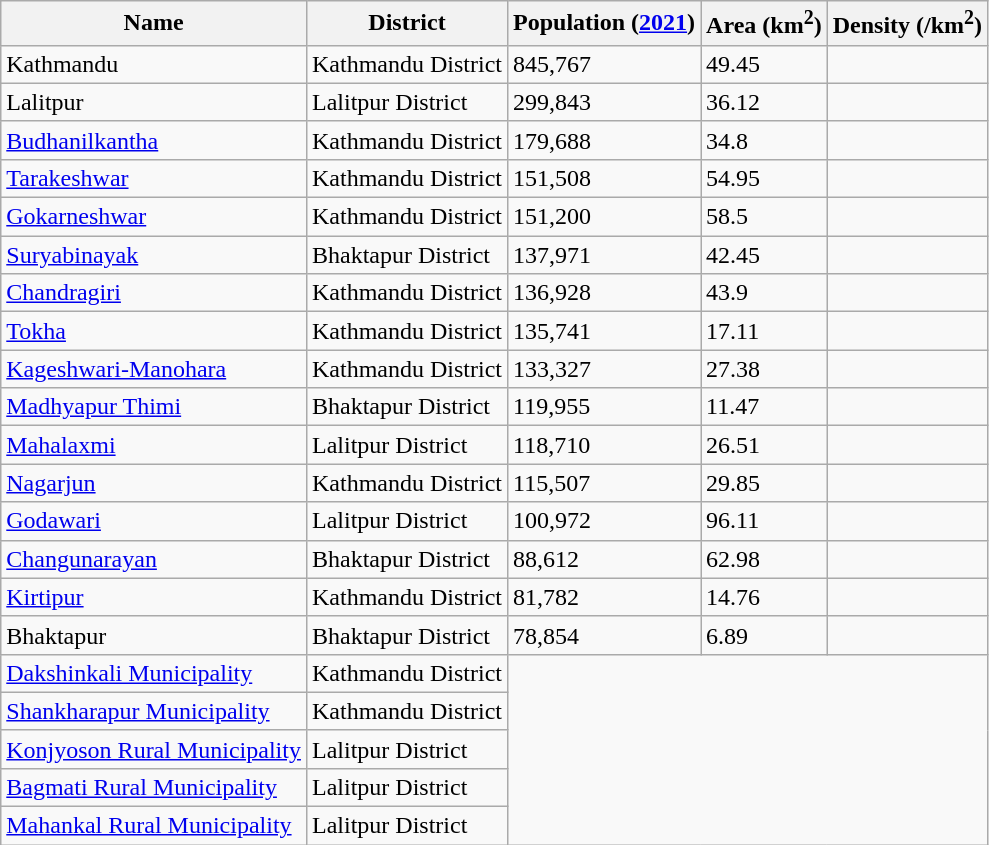<table class="wikitable sortable static-row-numbers static-row-header-text">
<tr>
<th>Name</th>
<th>District</th>
<th>Population (<a href='#'>2021</a>)</th>
<th>Area (km<sup>2</sup>)</th>
<th>Density (/km<sup>2</sup>)</th>
</tr>
<tr>
<td>Kathmandu</td>
<td>Kathmandu District</td>
<td>845,767</td>
<td>49.45</td>
<td></td>
</tr>
<tr>
<td>Lalitpur</td>
<td>Lalitpur District</td>
<td>299,843</td>
<td>36.12</td>
<td></td>
</tr>
<tr>
<td><a href='#'>Budhanilkantha</a></td>
<td>Kathmandu District</td>
<td>179,688</td>
<td>34.8</td>
<td></td>
</tr>
<tr>
<td><a href='#'>Tarakeshwar</a></td>
<td>Kathmandu District</td>
<td>151,508</td>
<td>54.95</td>
<td></td>
</tr>
<tr>
<td><a href='#'>Gokarneshwar</a></td>
<td>Kathmandu District</td>
<td>151,200</td>
<td>58.5</td>
<td></td>
</tr>
<tr>
<td><a href='#'>Suryabinayak</a></td>
<td>Bhaktapur District</td>
<td>137,971</td>
<td>42.45</td>
<td></td>
</tr>
<tr>
<td><a href='#'>Chandragiri</a></td>
<td>Kathmandu District</td>
<td>136,928</td>
<td>43.9</td>
<td></td>
</tr>
<tr>
<td><a href='#'>Tokha</a></td>
<td>Kathmandu District</td>
<td>135,741</td>
<td>17.11</td>
<td></td>
</tr>
<tr>
<td><a href='#'>Kageshwari-Manohara</a></td>
<td>Kathmandu District</td>
<td>133,327</td>
<td>27.38</td>
<td></td>
</tr>
<tr>
<td><a href='#'>Madhyapur Thimi</a></td>
<td>Bhaktapur District</td>
<td>119,955</td>
<td>11.47</td>
<td></td>
</tr>
<tr>
<td><a href='#'>Mahalaxmi</a></td>
<td>Lalitpur District</td>
<td>118,710</td>
<td>26.51</td>
<td></td>
</tr>
<tr>
<td><a href='#'>Nagarjun</a></td>
<td>Kathmandu District</td>
<td>115,507</td>
<td>29.85</td>
<td></td>
</tr>
<tr>
<td><a href='#'>Godawari</a></td>
<td>Lalitpur District</td>
<td>100,972</td>
<td>96.11</td>
<td></td>
</tr>
<tr>
<td><a href='#'>Changunarayan</a></td>
<td>Bhaktapur District</td>
<td>88,612</td>
<td>62.98</td>
<td></td>
</tr>
<tr>
<td><a href='#'>Kirtipur</a></td>
<td>Kathmandu District</td>
<td>81,782</td>
<td>14.76</td>
<td></td>
</tr>
<tr>
<td>Bhaktapur</td>
<td>Bhaktapur District</td>
<td>78,854</td>
<td>6.89</td>
<td></td>
</tr>
<tr>
<td><a href='#'>Dakshinkali Municipality</a></td>
<td>Kathmandu District</td>
</tr>
<tr>
<td><a href='#'>Shankharapur Municipality</a></td>
<td>Kathmandu District</td>
</tr>
<tr>
<td><a href='#'>Konjyoson Rural Municipality</a></td>
<td>Lalitpur District</td>
</tr>
<tr>
<td><a href='#'>Bagmati Rural Municipality</a></td>
<td>Lalitpur District</td>
</tr>
<tr>
<td><a href='#'>Mahankal Rural Municipality</a></td>
<td>Lalitpur District</td>
</tr>
</table>
